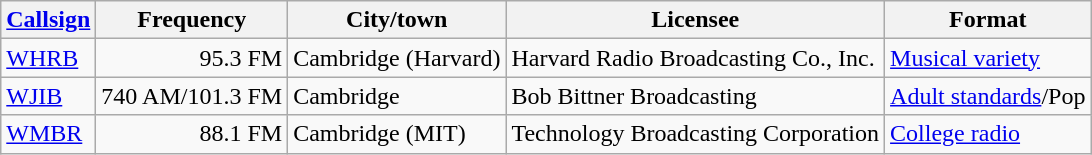<table class=wikitable>
<tr>
<th><a href='#'>Callsign</a></th>
<th>Frequency</th>
<th>City/town</th>
<th>Licensee</th>
<th>Format</th>
</tr>
<tr>
<td><a href='#'>WHRB</a></td>
<td align=right>95.3 FM</td>
<td>Cambridge (Harvard)</td>
<td>Harvard Radio Broadcasting Co., Inc.</td>
<td><a href='#'>Musical variety</a></td>
</tr>
<tr>
<td><a href='#'>WJIB</a></td>
<td align=right>740 AM/101.3 FM</td>
<td>Cambridge</td>
<td>Bob Bittner Broadcasting</td>
<td><a href='#'>Adult standards</a>/Pop</td>
</tr>
<tr>
<td><a href='#'>WMBR</a></td>
<td align=right>88.1 FM</td>
<td>Cambridge (MIT)</td>
<td>Technology Broadcasting Corporation</td>
<td><a href='#'>College radio</a></td>
</tr>
</table>
